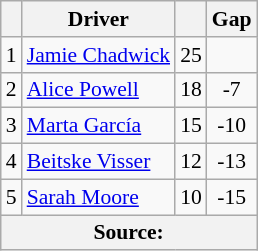<table class="wikitable" style="font-size: 90%;">
<tr>
<th></th>
<th>Driver</th>
<th></th>
<th>Gap</th>
</tr>
<tr>
<td align="center">1</td>
<td> <a href='#'>Jamie Chadwick</a></td>
<td align="center">25</td>
<td align="center"></td>
</tr>
<tr>
<td align="center">2</td>
<td> <a href='#'>Alice Powell</a></td>
<td align="center">18</td>
<td align="center">-7</td>
</tr>
<tr>
<td align="center">3</td>
<td> <a href='#'>Marta García</a></td>
<td align="center">15</td>
<td align="center">-10</td>
</tr>
<tr>
<td align="center">4</td>
<td> <a href='#'>Beitske Visser</a></td>
<td align="center">12</td>
<td align="center">-13</td>
</tr>
<tr>
<td align="center">5</td>
<td> <a href='#'>Sarah Moore</a></td>
<td align="center">10</td>
<td align="center">-15</td>
</tr>
<tr>
<th colspan=4>Source:</th>
</tr>
</table>
